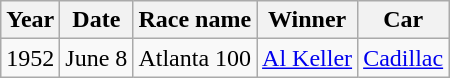<table class="wikitable">
<tr>
<th>Year</th>
<th>Date</th>
<th>Race name</th>
<th>Winner</th>
<th>Car</th>
</tr>
<tr>
<td>1952</td>
<td>June 8</td>
<td>Atlanta 100</td>
<td><a href='#'>Al Keller</a></td>
<td><a href='#'>Cadillac</a></td>
</tr>
</table>
